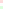<table style="font-size: 85%">
<tr>
<td style="background:#fdd;"></td>
</tr>
<tr>
<td style="background:#dfd;"></td>
</tr>
</table>
